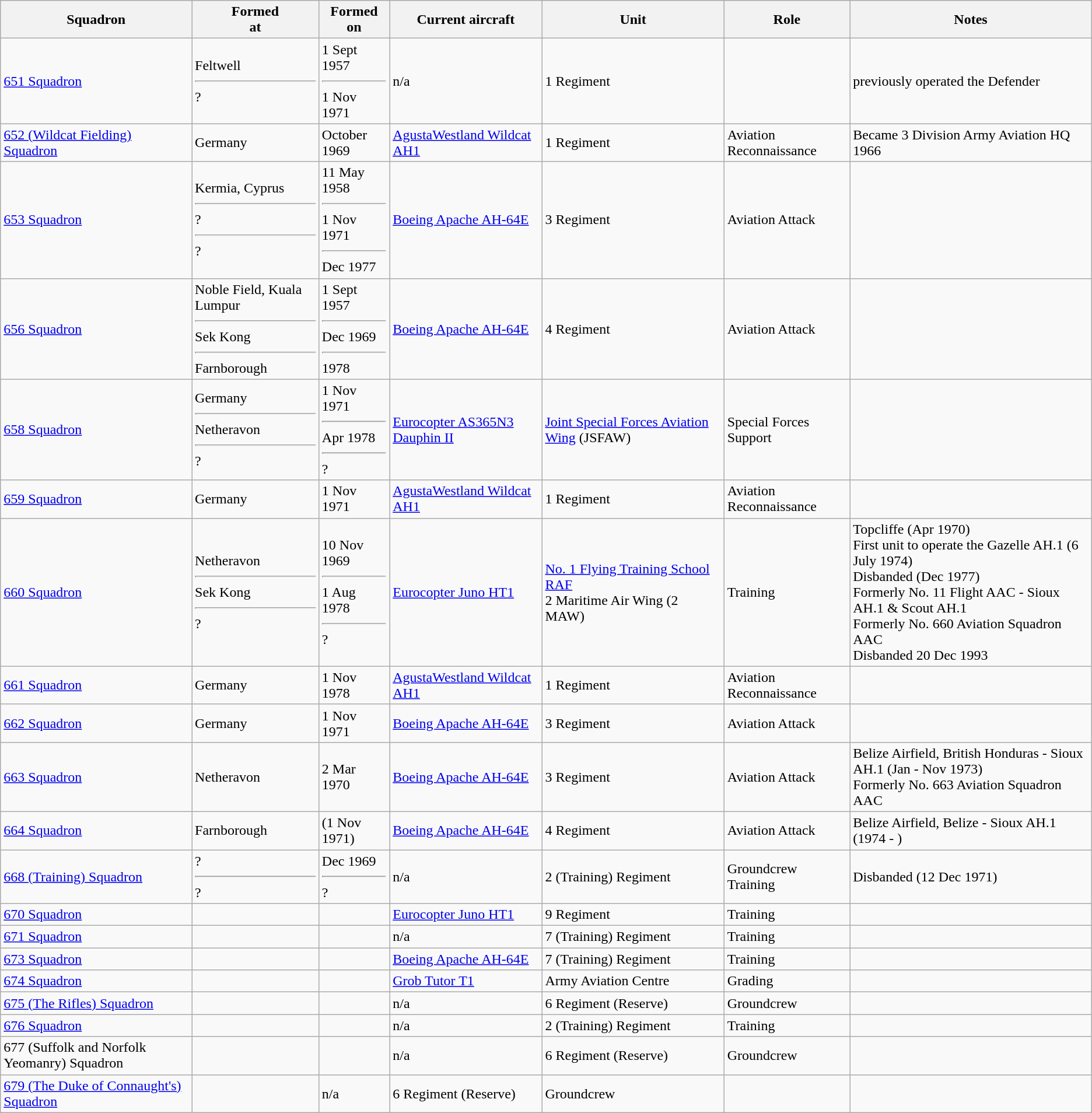<table class="wikitable sortable">
<tr>
<th>Squadron</th>
<th>Formed<br>at</th>
<th>Formed<br>on</th>
<th>Current aircraft</th>
<th>Unit</th>
<th>Role</th>
<th>Notes</th>
</tr>
<tr>
<td><a href='#'>651 Squadron</a></td>
<td>Feltwell<hr>?</td>
<td>1 Sept 1957<hr>1 Nov 1971</td>
<td>n/a</td>
<td>1 Regiment</td>
<td></td>
<td>previously operated the Defender<br></td>
</tr>
<tr>
<td><a href='#'>652 (Wildcat Fielding) Squadron</a></td>
<td>Germany</td>
<td>October 1969</td>
<td><a href='#'>AgustaWestland Wildcat AH1</a></td>
<td>1 Regiment</td>
<td>Aviation Reconnaissance</td>
<td>Became 3 Division Army Aviation HQ 1966</td>
</tr>
<tr>
<td><a href='#'>653 Squadron</a></td>
<td>Kermia, Cyprus<hr>?<hr>?</td>
<td>11 May 1958<hr>1 Nov 1971<hr>Dec 1977</td>
<td><a href='#'>Boeing Apache AH-64E</a></td>
<td>3 Regiment</td>
<td>Aviation Attack</td>
<td></td>
</tr>
<tr>
<td><a href='#'>656 Squadron</a></td>
<td>Noble Field, Kuala Lumpur<hr>Sek Kong<hr>Farnborough</td>
<td>1 Sept 1957<hr>Dec 1969<hr>1978</td>
<td><a href='#'>Boeing Apache AH-64E</a></td>
<td>4 Regiment</td>
<td>Aviation Attack</td>
<td></td>
</tr>
<tr>
<td><a href='#'>658 Squadron</a></td>
<td>Germany<hr>Netheravon<hr>?</td>
<td>1 Nov 1971<hr>Apr 1978<hr>?</td>
<td><a href='#'>Eurocopter AS365N3 Dauphin II</a></td>
<td><a href='#'>Joint Special Forces Aviation Wing</a> (JSFAW)</td>
<td>Special Forces Support</td>
<td></td>
</tr>
<tr>
<td><a href='#'>659 Squadron</a></td>
<td>Germany</td>
<td>1 Nov 1971</td>
<td><a href='#'>AgustaWestland Wildcat AH1</a></td>
<td>1 Regiment</td>
<td>Aviation Reconnaissance</td>
<td></td>
</tr>
<tr>
<td><a href='#'>660 Squadron</a></td>
<td>Netheravon<hr>Sek Kong<hr>?</td>
<td>10 Nov 1969<hr>1 Aug 1978<hr>?</td>
<td><a href='#'>Eurocopter Juno HT1</a></td>
<td><a href='#'>No. 1 Flying Training School RAF</a><br>2 Maritime Air Wing (2 MAW)</td>
<td>Training</td>
<td>Topcliffe (Apr 1970)<br>First unit to operate the Gazelle AH.1 (6 July 1974)<br>Disbanded (Dec 1977)<br>Formerly No. 11 Flight AAC - Sioux AH.1 & Scout AH.1<br> Formerly No. 660 Aviation Squadron AAC<br>Disbanded 20 Dec 1993</td>
</tr>
<tr>
<td><a href='#'>661 Squadron</a></td>
<td>Germany</td>
<td>1 Nov 1978</td>
<td><a href='#'>AgustaWestland Wildcat AH1</a></td>
<td>1 Regiment</td>
<td>Aviation Reconnaissance</td>
<td></td>
</tr>
<tr>
<td><a href='#'>662 Squadron</a></td>
<td>Germany</td>
<td>1 Nov 1971</td>
<td><a href='#'>Boeing Apache AH-64E</a></td>
<td>3 Regiment</td>
<td>Aviation Attack</td>
<td></td>
</tr>
<tr>
<td><a href='#'>663 Squadron</a></td>
<td>Netheravon</td>
<td>2 Mar 1970</td>
<td><a href='#'>Boeing Apache AH-64E</a></td>
<td>3 Regiment</td>
<td>Aviation Attack</td>
<td>Belize Airfield, British Honduras - Sioux AH.1 (Jan  - Nov 1973)<br>Formerly No. 663 Aviation Squadron AAC</td>
</tr>
<tr>
<td><a href='#'>664 Squadron</a></td>
<td>Farnborough</td>
<td>(1 Nov 1971)</td>
<td><a href='#'>Boeing Apache AH-64E</a></td>
<td>4 Regiment</td>
<td>Aviation Attack</td>
<td>Belize Airfield, Belize - Sioux AH.1 (1974 - )</td>
</tr>
<tr>
<td><a href='#'>668 (Training) Squadron</a></td>
<td>?<hr>?</td>
<td>Dec 1969<hr>?</td>
<td>n/a</td>
<td>2 (Training) Regiment</td>
<td>Groundcrew Training</td>
<td>Disbanded (12 Dec 1971)</td>
</tr>
<tr>
<td><a href='#'>670 Squadron</a></td>
<td></td>
<td></td>
<td><a href='#'>Eurocopter Juno HT1</a></td>
<td>9 Regiment</td>
<td>Training</td>
<td></td>
</tr>
<tr>
<td><a href='#'>671 Squadron</a></td>
<td></td>
<td></td>
<td>n/a</td>
<td>7 (Training) Regiment</td>
<td>Training</td>
<td></td>
</tr>
<tr>
<td><a href='#'>673 Squadron</a></td>
<td></td>
<td></td>
<td><a href='#'>Boeing Apache AH-64E</a></td>
<td>7 (Training) Regiment</td>
<td>Training</td>
<td></td>
</tr>
<tr>
<td><a href='#'>674 Squadron</a></td>
<td></td>
<td></td>
<td><a href='#'>Grob Tutor T1</a></td>
<td>Army Aviation Centre</td>
<td>Grading</td>
<td></td>
</tr>
<tr>
<td><a href='#'>675 (The Rifles) Squadron</a></td>
<td></td>
<td></td>
<td>n/a</td>
<td>6 Regiment (Reserve)</td>
<td>Groundcrew</td>
<td></td>
</tr>
<tr>
<td><a href='#'>676 Squadron</a></td>
<td></td>
<td></td>
<td>n/a</td>
<td>2 (Training) Regiment</td>
<td>Training</td>
<td></td>
</tr>
<tr>
<td>677 (Suffolk and Norfolk Yeomanry) Squadron</td>
<td></td>
<td></td>
<td>n/a</td>
<td>6 Regiment (Reserve)</td>
<td>Groundcrew</td>
<td></td>
</tr>
<tr>
<td><a href='#'>679 (The Duke of Connaught's) Squadron</a></td>
<td></td>
<td>n/a</td>
<td>6 Regiment (Reserve)</td>
<td>Groundcrew</td>
<td></td>
<td></td>
</tr>
</table>
